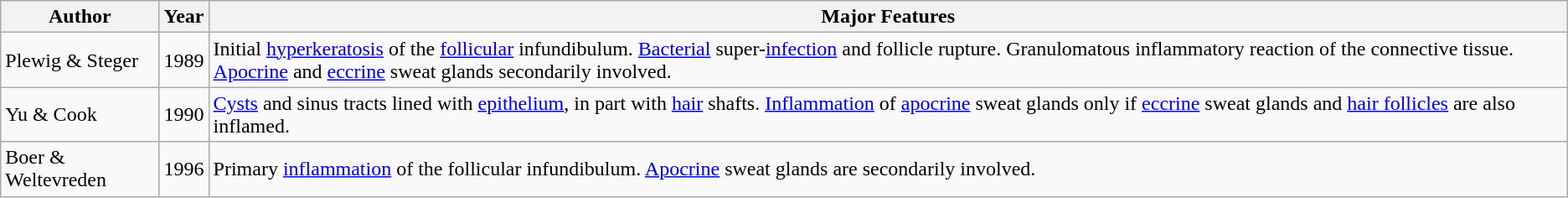<table class="wikitable">
<tr>
<th>Author</th>
<th>Year</th>
<th>Major Features</th>
</tr>
<tr>
<td>Plewig & Steger</td>
<td>1989</td>
<td>Initial <a href='#'>hyperkeratosis</a> of the <a href='#'>follicular</a> infundibulum. <a href='#'>Bacterial</a> super-<a href='#'>infection</a> and follicle rupture. Granulomatous inflammatory reaction of the connective tissue. <a href='#'>Apocrine</a> and <a href='#'>eccrine</a> sweat glands secondarily involved.</td>
</tr>
<tr>
<td>Yu & Cook</td>
<td>1990</td>
<td><a href='#'>Cysts</a> and sinus tracts lined with <a href='#'>epithelium</a>, in part with <a href='#'>hair</a> shafts. <a href='#'>Inflammation</a> of <a href='#'>apocrine</a> sweat glands only if <a href='#'>eccrine</a> sweat glands and <a href='#'>hair follicles</a> are also inflamed.</td>
</tr>
<tr>
<td>Boer & Weltevreden</td>
<td>1996</td>
<td>Primary <a href='#'>inflammation</a> of the follicular infundibulum. <a href='#'>Apocrine</a> sweat glands are secondarily involved.</td>
</tr>
</table>
